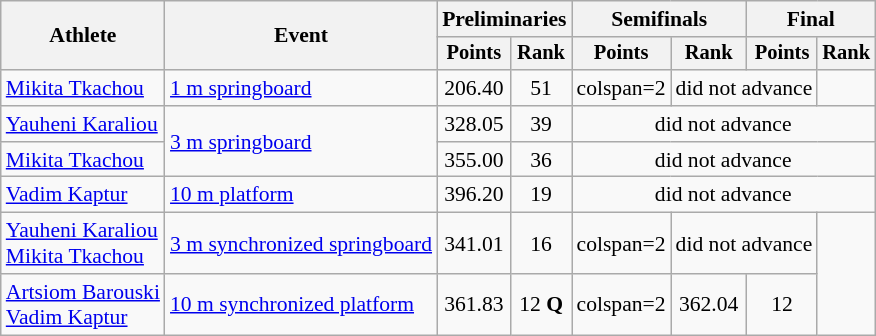<table class=wikitable style="font-size:90%;">
<tr>
<th rowspan="2">Athlete</th>
<th rowspan="2">Event</th>
<th colspan="2">Preliminaries</th>
<th colspan="2">Semifinals</th>
<th colspan="2">Final</th>
</tr>
<tr style="font-size:95%">
<th>Points</th>
<th>Rank</th>
<th>Points</th>
<th>Rank</th>
<th>Points</th>
<th>Rank</th>
</tr>
<tr align=center>
<td align=left><a href='#'>Mikita Tkachou</a></td>
<td align=left><a href='#'>1 m springboard</a></td>
<td>206.40</td>
<td>51</td>
<td>colspan=2 </td>
<td colspan=2>did not advance</td>
</tr>
<tr align=center>
<td align=left><a href='#'>Yauheni Karaliou</a></td>
<td align=left rowspan=2><a href='#'>3 m springboard</a></td>
<td>328.05</td>
<td>39</td>
<td colspan=4>did not advance</td>
</tr>
<tr align=center>
<td align=left><a href='#'>Mikita Tkachou</a></td>
<td>355.00</td>
<td>36</td>
<td colspan=4>did not advance</td>
</tr>
<tr align=center>
<td align=left><a href='#'>Vadim Kaptur</a></td>
<td align=left><a href='#'>10 m platform</a></td>
<td>396.20</td>
<td>19</td>
<td colspan=4>did not advance</td>
</tr>
<tr align=center>
<td align=left><a href='#'>Yauheni Karaliou</a><br><a href='#'>Mikita Tkachou</a></td>
<td align=left><a href='#'>3 m synchronized springboard</a></td>
<td>341.01</td>
<td>16</td>
<td>colspan=2 </td>
<td colspan=2>did not advance</td>
</tr>
<tr align=center>
<td align=left><a href='#'>Artsiom Barouski</a><br><a href='#'>Vadim Kaptur</a></td>
<td align=left><a href='#'>10 m synchronized platform</a></td>
<td>361.83</td>
<td>12 <strong>Q</strong></td>
<td>colspan=2 </td>
<td>362.04</td>
<td>12</td>
</tr>
</table>
